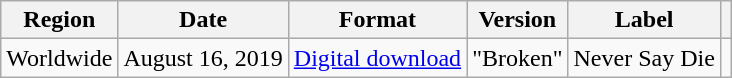<table class="wikitable plainrowheaders">
<tr>
<th>Region</th>
<th>Date</th>
<th>Format</th>
<th>Version</th>
<th>Label</th>
<th></th>
</tr>
<tr>
<td scope="row">Worldwide</td>
<td>August 16, 2019</td>
<td><a href='#'>Digital download</a></td>
<td>"Broken"</td>
<td>Never Say Die</td>
<td></td>
</tr>
</table>
